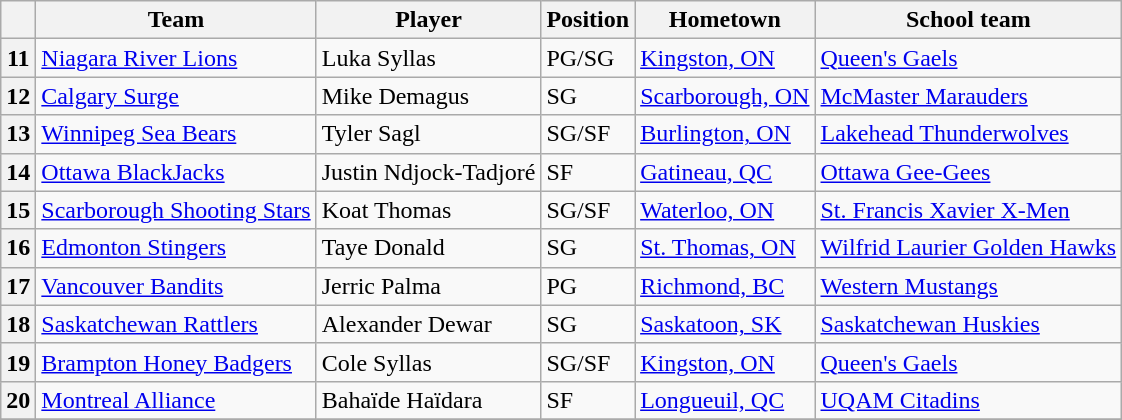<table class="wikitable">
<tr>
<th></th>
<th>Team</th>
<th>Player</th>
<th>Position</th>
<th>Hometown</th>
<th>School team</th>
</tr>
<tr>
<th>11</th>
<td><a href='#'>Niagara River Lions</a></td>
<td>Luka Syllas</td>
<td>PG/SG</td>
<td><a href='#'>Kingston, ON</a></td>
<td><a href='#'>Queen's Gaels</a></td>
</tr>
<tr>
<th>12</th>
<td><a href='#'>Calgary Surge</a></td>
<td>Mike Demagus</td>
<td>SG</td>
<td><a href='#'>Scarborough, ON</a></td>
<td><a href='#'>McMaster Marauders</a></td>
</tr>
<tr>
<th>13</th>
<td><a href='#'>Winnipeg Sea Bears</a></td>
<td>Tyler Sagl</td>
<td>SG/SF</td>
<td><a href='#'>Burlington, ON</a></td>
<td><a href='#'>Lakehead Thunderwolves</a></td>
</tr>
<tr>
<th>14</th>
<td><a href='#'>Ottawa BlackJacks</a></td>
<td>Justin Ndjock-Tadjoré</td>
<td>SF</td>
<td><a href='#'>Gatineau, QC</a></td>
<td><a href='#'>Ottawa Gee-Gees</a></td>
</tr>
<tr>
<th>15</th>
<td><a href='#'>Scarborough Shooting Stars</a></td>
<td>Koat Thomas</td>
<td>SG/SF</td>
<td><a href='#'>Waterloo, ON</a></td>
<td><a href='#'>St. Francis Xavier X-Men</a></td>
</tr>
<tr>
<th>16</th>
<td><a href='#'>Edmonton Stingers</a></td>
<td>Taye Donald</td>
<td>SG</td>
<td><a href='#'>St. Thomas, ON</a></td>
<td><a href='#'>Wilfrid Laurier Golden Hawks</a></td>
</tr>
<tr>
<th>17</th>
<td><a href='#'>Vancouver Bandits</a></td>
<td>Jerric Palma</td>
<td>PG</td>
<td><a href='#'>Richmond, BC</a></td>
<td><a href='#'>Western Mustangs</a></td>
</tr>
<tr>
<th>18</th>
<td><a href='#'>Saskatchewan Rattlers</a></td>
<td>Alexander Dewar</td>
<td>SG</td>
<td><a href='#'>Saskatoon, SK</a></td>
<td><a href='#'>Saskatchewan Huskies</a></td>
</tr>
<tr>
<th>19</th>
<td><a href='#'>Brampton Honey Badgers</a></td>
<td>Cole Syllas</td>
<td>SG/SF</td>
<td><a href='#'>Kingston, ON</a></td>
<td><a href='#'>Queen's Gaels</a></td>
</tr>
<tr>
<th>20</th>
<td><a href='#'>Montreal Alliance</a></td>
<td>Bahaïde Haïdara</td>
<td>SF</td>
<td><a href='#'>Longueuil, QC</a></td>
<td><a href='#'>UQAM Citadins</a></td>
</tr>
<tr>
</tr>
</table>
